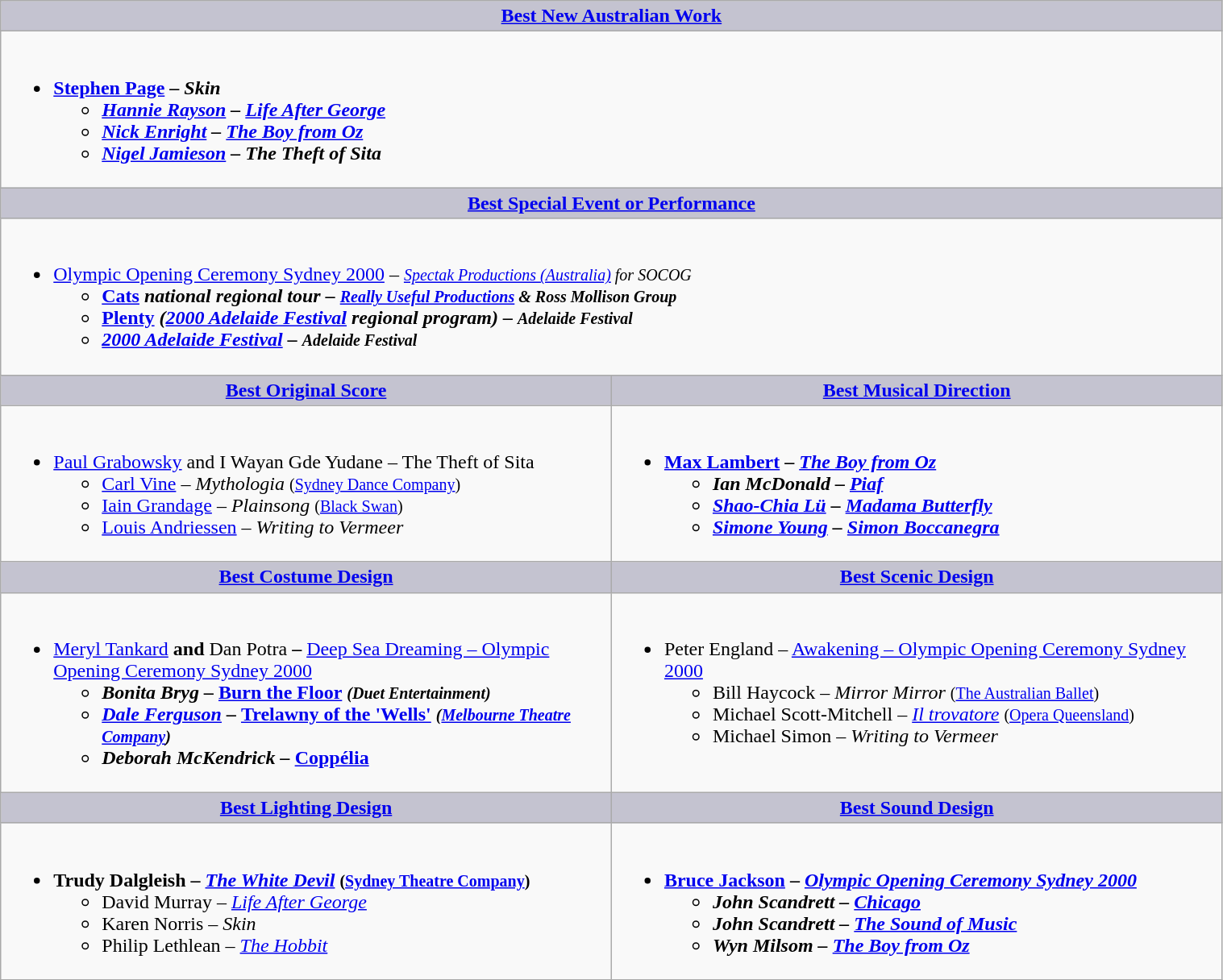<table class=wikitable width="80%" border="1" cellpadding="5" cellspacing="0" align="centre">
<tr>
<th colspan="2" style="background:#C4C3D0;"><a href='#'>Best New Australian Work</a></th>
</tr>
<tr>
<td colspan=2 valign="top"><br><ul><li><strong><a href='#'>Stephen Page</a> – <em>Skin<strong><em><ul><li><a href='#'>Hannie Rayson</a> – </em><a href='#'>Life After George</a><em></li><li><a href='#'>Nick Enright</a> – </em><a href='#'>The Boy from Oz</a><em></li><li><a href='#'>Nigel Jamieson</a> – </em>The Theft of Sita<em></li></ul></li></ul></td>
</tr>
<tr>
<th colspan="2" style="background:#C4C3D0;"><a href='#'>Best Special Event or Performance</a></th>
</tr>
<tr>
<td colspan=2 valign="top"><br><ul><li></strong><a href='#'></em>Olympic Opening Ceremony Sydney 2000<em></a> – <small><a href='#'>Spectak Productions (Australia)</a> for SOCOG</small><strong><ul><li></em><a href='#'>Cats</a><em> national regional tour – <small><a href='#'>Really Useful Productions</a> & Ross Mollison Group</small></li><li></em><a href='#'>Plenty</a><em> (<a href='#'>2000 Adelaide Festival</a> regional program) – <small>Adelaide Festival</small></li><li><a href='#'>2000 Adelaide Festival</a> – <small>Adelaide Festival</small></li></ul></li></ul></td>
</tr>
<tr>
<th style="background:#C4C3D0;width:50%"><a href='#'>Best Original Score</a></th>
<th style="background:#C4C3D0;width:50%"><a href='#'>Best Musical Direction</a></th>
</tr>
<tr>
<td valign="top"><br><ul><li></strong><a href='#'>Paul Grabowsky</a> and I Wayan Gde Yudane – </em>The Theft of Sita</em></strong><ul><li><a href='#'>Carl Vine</a> – <em>Mythologia</em> <small>(<a href='#'>Sydney Dance Company</a>)</small></li><li><a href='#'>Iain Grandage</a> – <em>Plainsong</em> <small>(<a href='#'>Black Swan</a>)</small></li><li><a href='#'>Louis Andriessen</a> – <em>Writing to Vermeer</em></li></ul></li></ul></td>
<td valign="top"><br><ul><li><strong><a href='#'>Max Lambert</a> – <em><a href='#'>The Boy from Oz</a><strong><em><ul><li>Ian McDonald – </em><a href='#'>Piaf</a><em></li><li><a href='#'>Shao-Chia Lü</a> – </em><a href='#'>Madama Butterfly</a><em></li><li><a href='#'>Simone Young</a> – </em><a href='#'>Simon Boccanegra</a><em></li></ul></li></ul></td>
</tr>
<tr>
<th style="background:#C4C3D0;width:50%"><a href='#'>Best Costume Design</a></th>
<th style="background:#C4C3D0;width:50%"><a href='#'>Best Scenic Design</a></th>
</tr>
<tr>
<td valign="top"><br><ul><li></strong><a href='#'>Meryl Tankard</a><strong> and </strong>Dan Potra<strong> – </em></strong><a href='#'>Deep Sea Dreaming – Olympic Opening Ceremony Sydney 2000</a><strong><em><ul><li>Bonita Bryg – </em><a href='#'>Burn the Floor</a><em> <small>(Duet Entertainment)</small></li><li><a href='#'>Dale Ferguson</a> – </em><a href='#'>Trelawny of the 'Wells'</a><em> <small>(<a href='#'>Melbourne Theatre Company</a>)</small></li><li>Deborah McKendrick – </em><a href='#'>Coppélia</a><em></li></ul></li></ul></td>
<td valign="top"><br><ul><li></strong>Peter England – </em><a href='#'>Awakening – Olympic Opening Ceremony Sydney 2000</a></em></strong><ul><li>Bill Haycock – <em>Mirror Mirror</em> <small>(<a href='#'>The Australian Ballet</a>)</small></li><li>Michael Scott-Mitchell – <em><a href='#'>Il trovatore</a></em> <small>(<a href='#'>Opera Queensland</a>)</small></li><li>Michael Simon – <em>Writing to Vermeer</em></li></ul></li></ul></td>
</tr>
<tr>
<th style="background:#C4C3D0;width:50%"><a href='#'>Best Lighting Design</a></th>
<th style="background:#C4C3D0;width:50%"><a href='#'>Best Sound Design</a></th>
</tr>
<tr>
<td valign="top"><br><ul><li><strong>Trudy Dalgleish – <em><a href='#'>The White Devil</a></em> <small>(<a href='#'>Sydney Theatre Company</a>)</small></strong><ul><li>David Murray – <em><a href='#'>Life After George</a></em></li><li>Karen Norris – <em>Skin</em></li><li>Philip Lethlean – <em><a href='#'>The Hobbit</a></em></li></ul></li></ul></td>
<td valign="top"><br><ul><li><strong><a href='#'>Bruce Jackson</a> – <em><a href='#'>Olympic Opening Ceremony Sydney 2000</a><strong><em><ul><li>John Scandrett – </em><a href='#'>Chicago</a><em></li><li>John Scandrett – </em><a href='#'>The Sound of Music</a><em></li><li>Wyn Milsom – </em><a href='#'>The Boy from Oz</a><em></li></ul></li></ul></td>
</tr>
</table>
